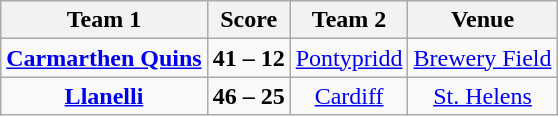<table class="wikitable" style="text-align: center">
<tr>
<th>Team 1</th>
<th>Score</th>
<th>Team 2</th>
<th>Venue</th>
</tr>
<tr>
<td><strong><a href='#'>Carmarthen Quins</a></strong></td>
<td><strong>41 – 12</strong></td>
<td><a href='#'>Pontypridd</a></td>
<td><a href='#'>Brewery Field</a></td>
</tr>
<tr>
<td><strong><a href='#'>Llanelli</a></strong></td>
<td><strong>46 – 25</strong></td>
<td><a href='#'>Cardiff</a></td>
<td><a href='#'>St. Helens</a></td>
</tr>
</table>
